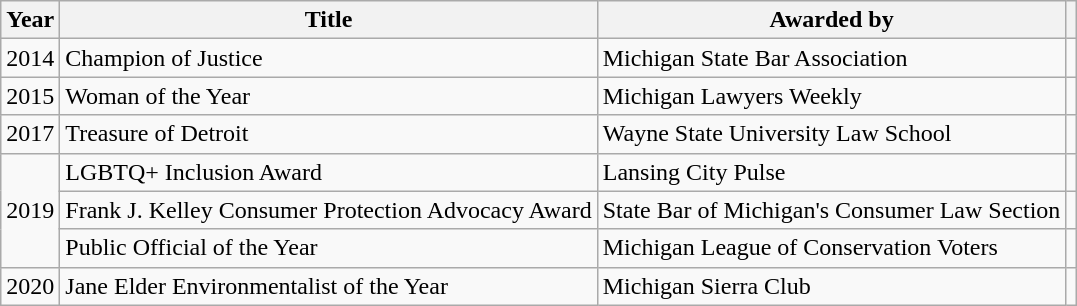<table class="wikitable">
<tr>
<th>Year</th>
<th>Title</th>
<th>Awarded by</th>
<th></th>
</tr>
<tr>
<td>2014</td>
<td>Champion of Justice</td>
<td>Michigan State Bar Association</td>
<td></td>
</tr>
<tr>
<td>2015</td>
<td>Woman of the Year</td>
<td>Michigan Lawyers Weekly</td>
<td></td>
</tr>
<tr>
<td>2017</td>
<td>Treasure of Detroit</td>
<td>Wayne State University Law School</td>
<td></td>
</tr>
<tr>
<td rowspan="3">2019</td>
<td>LGBTQ+ Inclusion Award</td>
<td>Lansing City Pulse</td>
<td></td>
</tr>
<tr>
<td>Frank J. Kelley Consumer Protection Advocacy Award</td>
<td>State Bar of Michigan's Consumer Law Section</td>
<td></td>
</tr>
<tr>
<td>Public Official of the Year</td>
<td>Michigan League of Conservation Voters</td>
<td></td>
</tr>
<tr>
<td>2020</td>
<td>Jane Elder Environmentalist of the Year</td>
<td>Michigan Sierra Club</td>
<td></td>
</tr>
</table>
